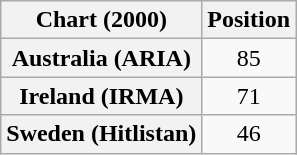<table class="wikitable sortable plainrowheaders" style="text-align:center">
<tr>
<th>Chart (2000)</th>
<th>Position</th>
</tr>
<tr>
<th scope="row">Australia (ARIA)</th>
<td>85</td>
</tr>
<tr>
<th scope="row">Ireland (IRMA)</th>
<td>71</td>
</tr>
<tr>
<th scope="row">Sweden (Hitlistan)</th>
<td>46</td>
</tr>
</table>
